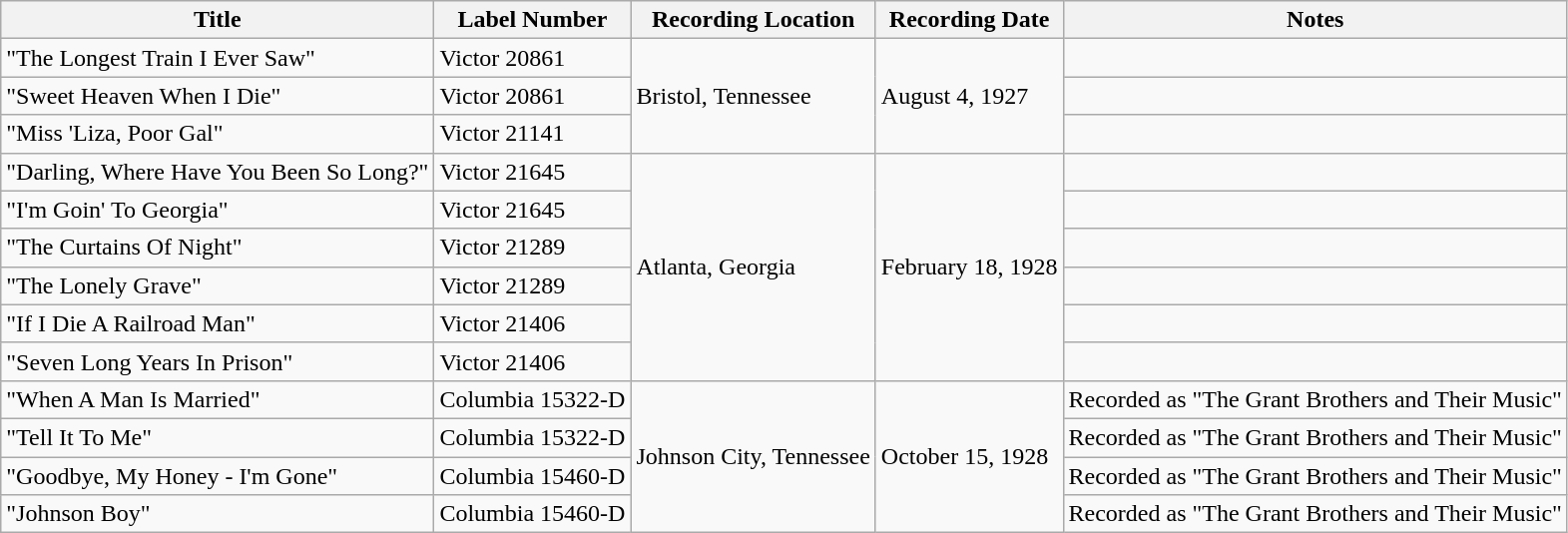<table class="wikitable">
<tr>
<th>Title</th>
<th>Label Number</th>
<th>Recording Location</th>
<th>Recording Date</th>
<th>Notes</th>
</tr>
<tr>
<td>"The Longest Train I Ever Saw"</td>
<td>Victor 20861</td>
<td rowspan="3">Bristol, Tennessee</td>
<td rowspan="3">August 4, 1927</td>
<td></td>
</tr>
<tr>
<td>"Sweet Heaven When I Die"</td>
<td>Victor 20861</td>
<td></td>
</tr>
<tr>
<td>"Miss 'Liza, Poor Gal"</td>
<td>Victor 21141</td>
<td></td>
</tr>
<tr>
<td>"Darling, Where Have You Been So Long?"</td>
<td>Victor 21645</td>
<td rowspan="6">Atlanta, Georgia</td>
<td rowspan="6">February 18, 1928</td>
<td></td>
</tr>
<tr>
<td>"I'm Goin' To Georgia"</td>
<td>Victor 21645</td>
<td></td>
</tr>
<tr>
<td>"The Curtains Of Night"</td>
<td>Victor 21289</td>
<td></td>
</tr>
<tr>
<td>"The Lonely Grave"</td>
<td>Victor 21289</td>
<td></td>
</tr>
<tr>
<td>"If I Die A Railroad Man"</td>
<td>Victor 21406</td>
<td></td>
</tr>
<tr>
<td>"Seven Long Years In Prison"</td>
<td>Victor 21406</td>
<td></td>
</tr>
<tr>
<td>"When A Man Is Married"</td>
<td>Columbia 15322-D</td>
<td rowspan="4">Johnson City, Tennessee</td>
<td rowspan="4">October 15, 1928</td>
<td>Recorded as "The Grant Brothers and Their Music"</td>
</tr>
<tr>
<td>"Tell It To Me"</td>
<td>Columbia 15322-D</td>
<td>Recorded as "The Grant Brothers and Their Music"</td>
</tr>
<tr>
<td>"Goodbye, My Honey - I'm Gone"</td>
<td>Columbia 15460-D</td>
<td>Recorded as "The Grant Brothers and Their Music"</td>
</tr>
<tr>
<td>"Johnson Boy"</td>
<td>Columbia 15460-D</td>
<td>Recorded as "The Grant Brothers and Their Music"</td>
</tr>
</table>
